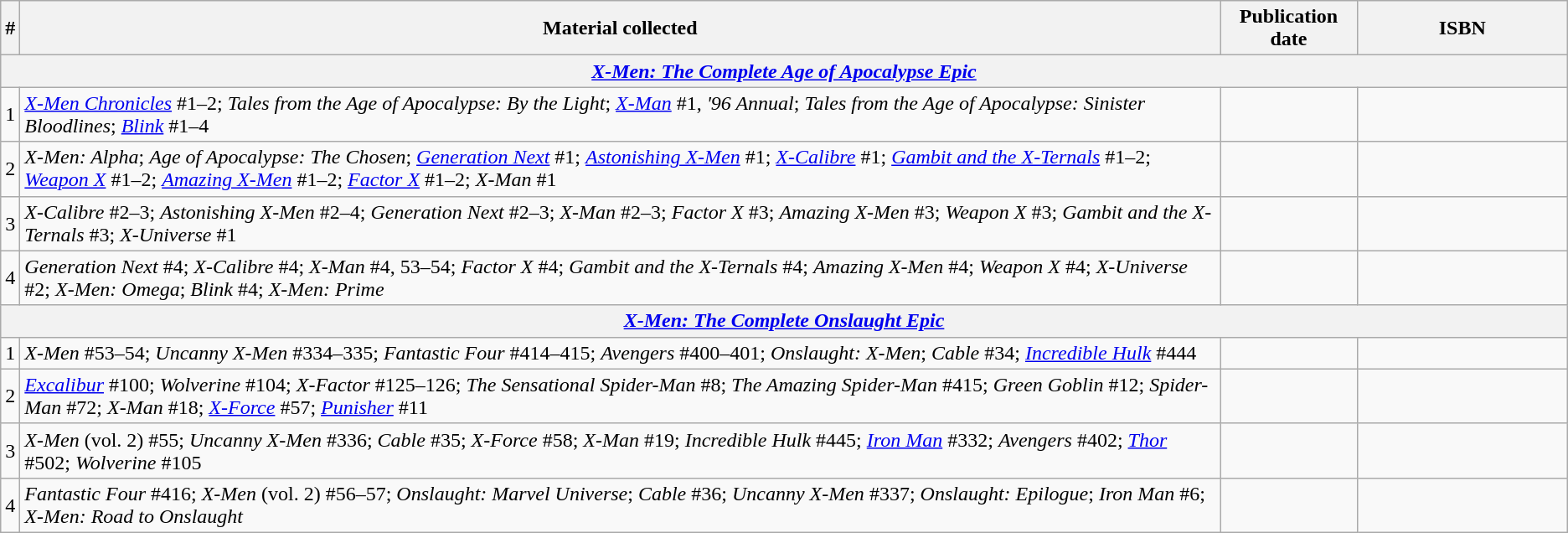<table class="wikitable sortable">
<tr>
<th>#</th>
<th class="unsortable">Material collected</th>
<th>Publication date</th>
<th style="width: 10em;" class="unsortable">ISBN</th>
</tr>
<tr>
<th colspan="4"><strong><em><a href='#'>X-Men: The Complete Age of Apocalypse Epic</a></em></strong></th>
</tr>
<tr>
<td>1</td>
<td><em><a href='#'>X-Men Chronicles</a></em> #1–2; <em>Tales from the Age of Apocalypse: By the Light</em>; <em><a href='#'>X-Man</a></em> #1, <em> '96 Annual</em>; <em>Tales from the Age of Apocalypse: Sinister Bloodlines</em>; <em><a href='#'>Blink</a></em> #1–4</td>
<td></td>
<td></td>
</tr>
<tr>
<td>2</td>
<td><em>X-Men: Alpha</em>; <em>Age of Apocalypse: The Chosen</em>; <em><a href='#'>Generation Next</a></em> #1; <em><a href='#'>Astonishing X-Men</a></em> #1; <em><a href='#'>X-Calibre</a></em> #1; <em><a href='#'>Gambit and the X-Ternals</a></em> #1–2; <em><a href='#'>Weapon X</a></em> #1–2; <em><a href='#'>Amazing X-Men</a></em> #1–2; <em><a href='#'>Factor X</a></em> #1–2; <em>X-Man</em> #1</td>
<td></td>
<td></td>
</tr>
<tr>
<td>3</td>
<td><em>X-Calibre</em> #2–3; <em>Astonishing X-Men</em> #2–4; <em>Generation Next</em> #2–3; <em>X-Man</em> #2–3; <em>Factor X</em> #3; <em>Amazing X-Men</em> #3; <em>Weapon X</em> #3; <em>Gambit and the X-Ternals</em> #3; <em>X-Universe</em> #1</td>
<td></td>
<td></td>
</tr>
<tr>
<td>4</td>
<td><em>Generation Next</em> #4; <em>X-Calibre</em> #4; <em>X-Man</em> #4, 53–54; <em>Factor X</em> #4; <em>Gambit and the X-Ternals</em> #4; <em>Amazing X-Men</em> #4; <em>Weapon X</em> #4; <em>X-Universe</em> #2; <em>X-Men: Omega</em>; <em>Blink</em> #4; <em>X-Men: Prime</em></td>
<td></td>
<td></td>
</tr>
<tr>
<th colspan="4"><strong><em><a href='#'>X-Men: The Complete Onslaught Epic</a></em></strong></th>
</tr>
<tr>
<td>1</td>
<td><em>X-Men</em> #53–54; <em>Uncanny X-Men</em> #334–335; <em>Fantastic Four</em> #414–415; <em>Avengers</em> #400–401; <em>Onslaught: X-Men</em>; <em>Cable</em> #34; <em><a href='#'>Incredible Hulk</a></em> #444</td>
<td></td>
<td></td>
</tr>
<tr>
<td>2</td>
<td><em><a href='#'>Excalibur</a></em> #100; <em>Wolverine</em> #104; <em>X-Factor</em> #125–126; <em>The Sensational Spider-Man</em> #8; <em>The Amazing Spider-Man</em> #415; <em>Green Goblin</em> #12; <em>Spider-Man</em> #72; <em>X-Man</em> #18; <em><a href='#'>X-Force</a></em> #57; <em><a href='#'>Punisher</a></em> #11</td>
<td></td>
<td></td>
</tr>
<tr>
<td>3</td>
<td><em>X-Men</em> (vol. 2) #55; <em>Uncanny X-Men</em> #336; <em>Cable</em> #35; <em>X-Force</em> #58; <em>X-Man</em> #19; <em>Incredible Hulk</em> #445; <em><a href='#'>Iron Man</a></em> #332; <em>Avengers</em> #402; <em><a href='#'>Thor</a></em> #502; <em>Wolverine</em> #105</td>
<td></td>
<td></td>
</tr>
<tr>
<td>4</td>
<td><em>Fantastic Four</em> #416; <em>X-Men</em> (vol. 2) #56–57; <em>Onslaught: Marvel Universe</em>; <em>Cable</em> #36; <em>Uncanny X-Men</em> #337; <em>Onslaught: Epilogue</em>; <em>Iron Man</em> #6; <em>X-Men: Road to Onslaught</em></td>
<td></td>
<td></td>
</tr>
</table>
